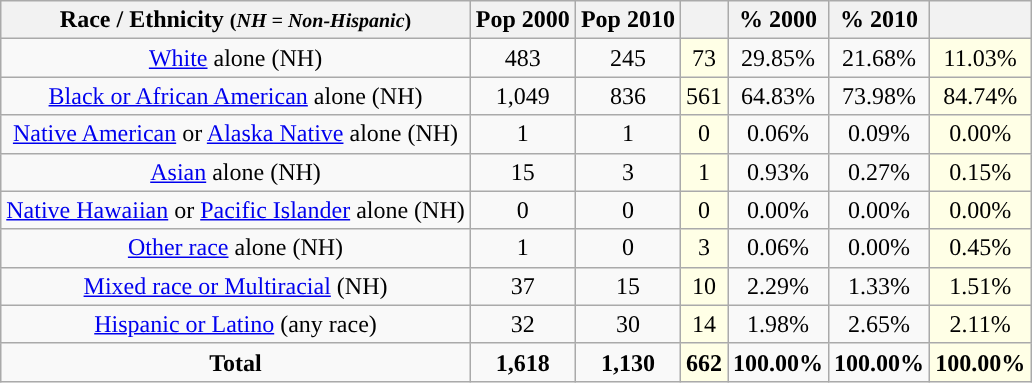<table class="wikitable" style="text-align:center;">
<tr>
<th>Race / Ethnicity <small>(<em>NH = Non-Hispanic</em>)</small></th>
<th>Pop 2000</th>
<th>Pop 2010</th>
<th></th>
<th>% 2000</th>
<th>% 2010</th>
<th></th>
</tr>
<tr>
<td><a href='#'>White</a> alone (NH)</td>
<td>483</td>
<td>245</td>
<td style='background: #ffffe6;'>73</td>
<td>29.85%</td>
<td>21.68%</td>
<td style='background: #ffffe6;'>11.03%</td>
</tr>
<tr>
<td><a href='#'>Black or African American</a> alone (NH)</td>
<td>1,049</td>
<td>836</td>
<td style='background: #ffffe6;'>561</td>
<td>64.83%</td>
<td>73.98%</td>
<td style='background: #ffffe6;'>84.74%</td>
</tr>
<tr>
<td><a href='#'>Native American</a> or <a href='#'>Alaska Native</a> alone (NH)</td>
<td>1</td>
<td>1</td>
<td style='background: #ffffe6;'>0</td>
<td>0.06%</td>
<td>0.09%</td>
<td style='background: #ffffe6;'>0.00%</td>
</tr>
<tr>
<td><a href='#'>Asian</a> alone (NH)</td>
<td>15</td>
<td>3</td>
<td style='background: #ffffe6;'>1</td>
<td>0.93%</td>
<td>0.27%</td>
<td style='background: #ffffe6;'>0.15%</td>
</tr>
<tr>
<td><a href='#'>Native Hawaiian</a> or <a href='#'>Pacific Islander</a> alone (NH)</td>
<td>0</td>
<td>0</td>
<td style='background: #ffffe6;'>0</td>
<td>0.00%</td>
<td>0.00%</td>
<td style='background: #ffffe6;'>0.00%</td>
</tr>
<tr>
<td><a href='#'>Other race</a> alone (NH)</td>
<td>1</td>
<td>0</td>
<td style='background: #ffffe6;'>3</td>
<td>0.06%</td>
<td>0.00%</td>
<td style='background: #ffffe6;'>0.45%</td>
</tr>
<tr>
<td><a href='#'>Mixed race or Multiracial</a> (NH)</td>
<td>37</td>
<td>15</td>
<td style='background: #ffffe6;'>10</td>
<td>2.29%</td>
<td>1.33%</td>
<td style='background: #ffffe6;'>1.51%</td>
</tr>
<tr>
<td><a href='#'>Hispanic or Latino</a> (any race)</td>
<td>32</td>
<td>30</td>
<td style='background: #ffffe6;'>14</td>
<td>1.98%</td>
<td>2.65%</td>
<td style='background: #ffffe6;'>2.11%</td>
</tr>
<tr>
<td><strong>Total</strong></td>
<td><strong>1,618</strong></td>
<td><strong>1,130</strong></td>
<td style='background: #ffffe6;'><strong>662</strong></td>
<td><strong>100.00%</strong></td>
<td><strong>100.00%</strong></td>
<td style='background: #ffffe6;'><strong>100.00%</strong></td>
</tr>
</table>
